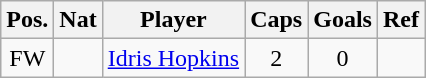<table style="text-align:center; border:1px #aaa solid;" class="wikitable">
<tr>
<th>Pos.</th>
<th>Nat</th>
<th>Player</th>
<th>Caps</th>
<th>Goals</th>
<th>Ref</th>
</tr>
<tr>
<td>FW</td>
<td></td>
<td style="text-align:left;"><a href='#'>Idris Hopkins</a></td>
<td>2</td>
<td>0</td>
<td></td>
</tr>
</table>
